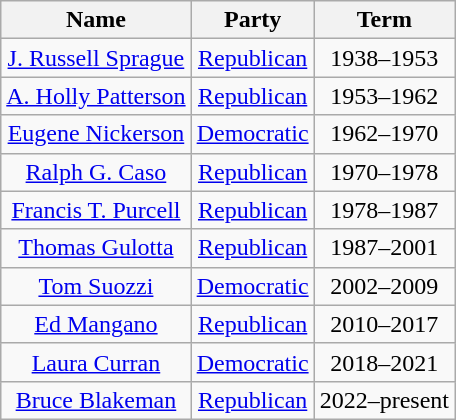<table class="wikitable" style="text-align:center">
<tr>
<th>Name</th>
<th>Party</th>
<th>Term</th>
</tr>
<tr>
<td><a href='#'>J. Russell Sprague</a></td>
<td><a href='#'>Republican</a></td>
<td>1938–1953</td>
</tr>
<tr>
<td><a href='#'>A. Holly Patterson</a></td>
<td><a href='#'>Republican</a></td>
<td>1953–1962</td>
</tr>
<tr>
<td><a href='#'>Eugene Nickerson</a></td>
<td><a href='#'>Democratic</a></td>
<td>1962–1970</td>
</tr>
<tr>
<td><a href='#'>Ralph G. Caso</a></td>
<td><a href='#'>Republican</a></td>
<td>1970–1978</td>
</tr>
<tr>
<td><a href='#'>Francis T. Purcell</a></td>
<td><a href='#'>Republican</a></td>
<td>1978–1987</td>
</tr>
<tr>
<td><a href='#'>Thomas Gulotta</a></td>
<td><a href='#'>Republican</a></td>
<td>1987–2001</td>
</tr>
<tr>
<td><a href='#'>Tom Suozzi</a></td>
<td><a href='#'>Democratic</a></td>
<td>2002–2009</td>
</tr>
<tr>
<td><a href='#'>Ed Mangano</a></td>
<td><a href='#'>Republican</a></td>
<td>2010–2017</td>
</tr>
<tr>
<td><a href='#'>Laura Curran</a></td>
<td><a href='#'>Democratic</a></td>
<td>2018–2021</td>
</tr>
<tr>
<td><a href='#'>Bruce Blakeman</a></td>
<td><a href='#'>Republican</a></td>
<td>2022–present</td>
</tr>
</table>
